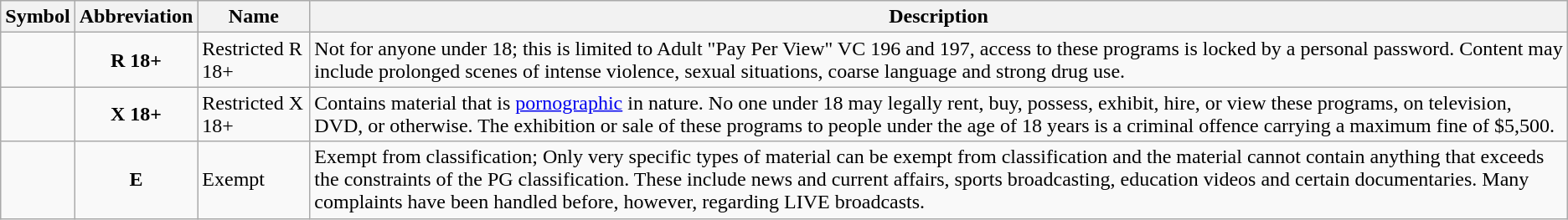<table class="wikitable">
<tr>
<th>Symbol</th>
<th>Abbreviation</th>
<th>Name</th>
<th>Description</th>
</tr>
<tr>
<td align="center"></td>
<td align="center"><strong>R 18+</strong></td>
<td>Restricted R 18+</td>
<td>Not for anyone under 18; this is limited to Adult "Pay Per View" VC 196 and 197, access to these programs is locked by a personal password. Content may include prolonged scenes of intense violence, sexual situations, coarse language and strong drug use.</td>
</tr>
<tr>
<td align="center"></td>
<td align="center"><strong>X 18+</strong></td>
<td>Restricted X 18+</td>
<td>Contains material that is <a href='#'>pornographic</a> in nature. No one under 18 may legally rent, buy, possess, exhibit, hire, or view these programs, on television, DVD, or otherwise. The exhibition or sale of these programs to people under the age of 18 years is a criminal offence carrying a maximum fine of $5,500.</td>
</tr>
<tr>
<td align="center"></td>
<td align="center"><strong>E</strong></td>
<td>Exempt</td>
<td>Exempt from classification; Only very specific types of material can be exempt from classification and the material cannot contain anything that exceeds the constraints of the PG classification. These include news and current affairs, sports broadcasting, education videos and certain documentaries. Many complaints have been handled before, however, regarding LIVE broadcasts.</td>
</tr>
</table>
